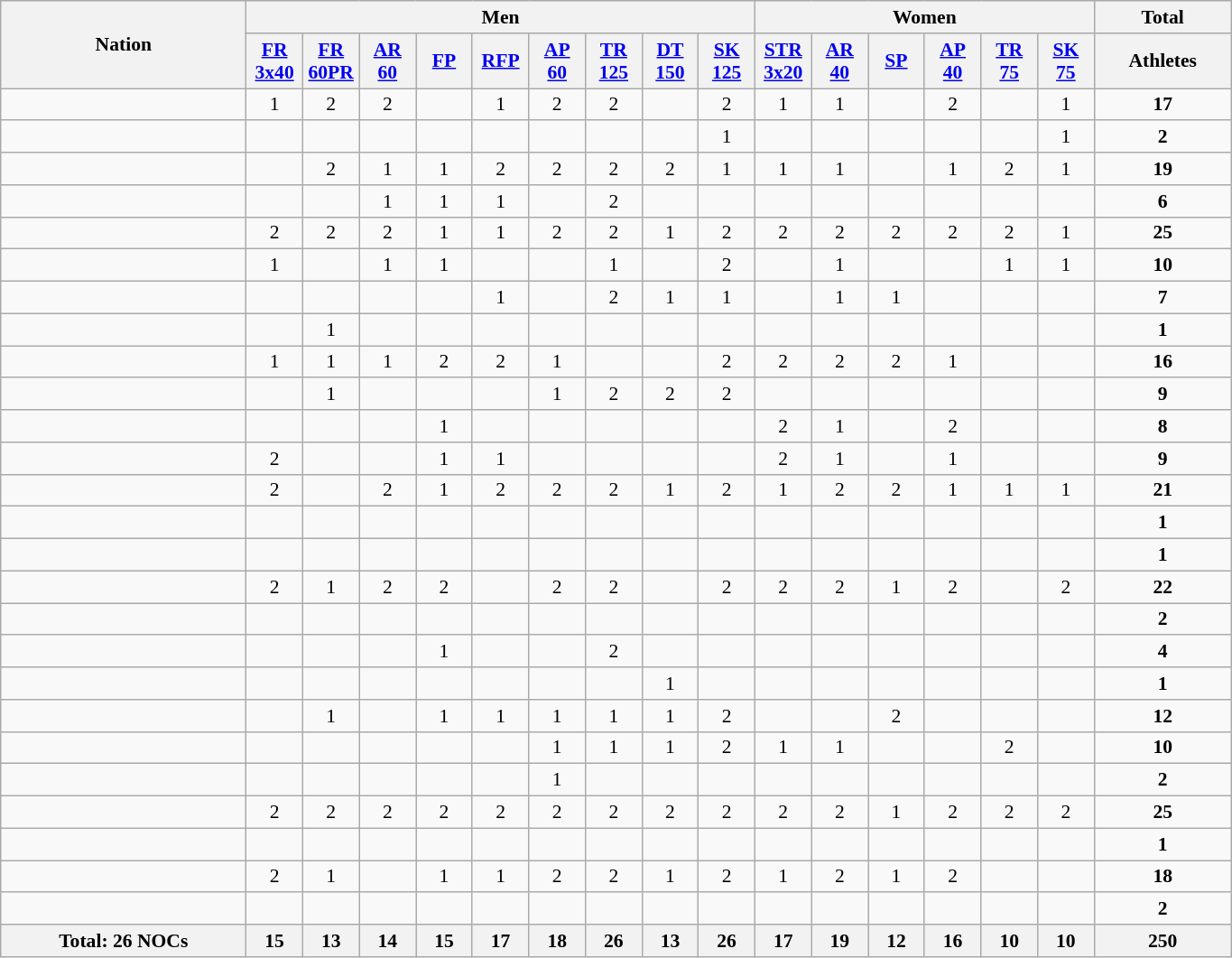<table class="wikitable" width=910 style="text-align:center; font-size:90%">
<tr>
<th rowspan="2" align="left">Nation</th>
<th colspan="9">Men</th>
<th colspan="6">Women</th>
<th colspan="2">Total</th>
</tr>
<tr>
<th width=35><a href='#'>FR 3x40</a></th>
<th width=35><a href='#'>FR 60PR</a></th>
<th width=35><a href='#'>AR 60</a></th>
<th width=35><a href='#'>FP</a></th>
<th width=35><a href='#'>RFP</a></th>
<th width=35><a href='#'>AP 60</a></th>
<th width=35><a href='#'>TR 125</a></th>
<th width=35><a href='#'>DT 150</a></th>
<th width=35><a href='#'>SK 125</a></th>
<th width=35><a href='#'>STR 3x20</a></th>
<th width=35><a href='#'>AR 40</a></th>
<th width=35><a href='#'>SP</a></th>
<th width=35><a href='#'>AP 40</a></th>
<th width=35><a href='#'>TR 75</a></th>
<th width=35><a href='#'>SK 75</a></th>
<th>Athletes</th>
</tr>
<tr>
<td align="left"></td>
<td>1</td>
<td>2</td>
<td>2</td>
<td></td>
<td>1</td>
<td>2</td>
<td>2</td>
<td></td>
<td>2</td>
<td>1</td>
<td>1</td>
<td></td>
<td>2</td>
<td></td>
<td>1</td>
<td><strong>17</strong></td>
</tr>
<tr>
<td align="left"></td>
<td></td>
<td></td>
<td></td>
<td></td>
<td></td>
<td></td>
<td></td>
<td></td>
<td>1</td>
<td></td>
<td></td>
<td></td>
<td></td>
<td></td>
<td>1</td>
<td><strong>2</strong></td>
</tr>
<tr>
<td align="left"></td>
<td></td>
<td>2</td>
<td>1</td>
<td>1</td>
<td>2</td>
<td>2</td>
<td>2</td>
<td>2</td>
<td>1</td>
<td>1</td>
<td>1</td>
<td></td>
<td>1</td>
<td>2</td>
<td>1</td>
<td><strong>19</strong></td>
</tr>
<tr>
<td align="left"></td>
<td></td>
<td></td>
<td>1</td>
<td>1</td>
<td>1</td>
<td></td>
<td>2</td>
<td></td>
<td></td>
<td></td>
<td></td>
<td></td>
<td></td>
<td></td>
<td></td>
<td><strong>6</strong></td>
</tr>
<tr>
<td align="left"></td>
<td>2</td>
<td>2</td>
<td>2</td>
<td>1</td>
<td>1</td>
<td>2</td>
<td>2</td>
<td>1</td>
<td>2</td>
<td>2</td>
<td>2</td>
<td>2</td>
<td>2</td>
<td>2</td>
<td>1</td>
<td><strong>25</strong></td>
</tr>
<tr>
<td align="left"></td>
<td>1</td>
<td></td>
<td>1</td>
<td>1</td>
<td></td>
<td></td>
<td>1</td>
<td></td>
<td>2</td>
<td></td>
<td>1</td>
<td></td>
<td></td>
<td>1</td>
<td>1</td>
<td><strong>10</strong></td>
</tr>
<tr>
<td align="left"></td>
<td></td>
<td></td>
<td></td>
<td></td>
<td>1</td>
<td></td>
<td>2</td>
<td>1</td>
<td>1</td>
<td></td>
<td>1</td>
<td>1</td>
<td></td>
<td></td>
<td></td>
<td><strong>7</strong></td>
</tr>
<tr>
<td align="left"></td>
<td></td>
<td>1</td>
<td></td>
<td></td>
<td></td>
<td></td>
<td></td>
<td></td>
<td></td>
<td></td>
<td></td>
<td></td>
<td></td>
<td></td>
<td></td>
<td><strong>1</strong></td>
</tr>
<tr>
<td align="left"></td>
<td>1</td>
<td>1</td>
<td>1</td>
<td>2</td>
<td>2</td>
<td>1</td>
<td></td>
<td></td>
<td>2</td>
<td>2</td>
<td>2</td>
<td>2</td>
<td>1</td>
<td></td>
<td></td>
<td><strong>16</strong></td>
</tr>
<tr>
<td align="left"></td>
<td></td>
<td>1</td>
<td></td>
<td></td>
<td></td>
<td>1</td>
<td>2</td>
<td>2</td>
<td>2</td>
<td></td>
<td></td>
<td></td>
<td></td>
<td></td>
<td></td>
<td><strong>9</strong></td>
</tr>
<tr>
<td align="left"></td>
<td></td>
<td></td>
<td></td>
<td>1</td>
<td></td>
<td></td>
<td></td>
<td></td>
<td></td>
<td>2</td>
<td>1</td>
<td></td>
<td>2</td>
<td></td>
<td></td>
<td><strong>8</strong></td>
</tr>
<tr>
<td align="left"></td>
<td>2</td>
<td></td>
<td></td>
<td>1</td>
<td>1</td>
<td></td>
<td></td>
<td></td>
<td></td>
<td>2</td>
<td>1</td>
<td></td>
<td>1</td>
<td></td>
<td></td>
<td><strong>9</strong></td>
</tr>
<tr>
<td align="left"></td>
<td>2</td>
<td></td>
<td>2</td>
<td>1</td>
<td>2</td>
<td>2</td>
<td>2</td>
<td>1</td>
<td>2</td>
<td>1</td>
<td>2</td>
<td>2</td>
<td>1</td>
<td>1</td>
<td>1</td>
<td><strong>21</strong></td>
</tr>
<tr>
<td align="left"></td>
<td></td>
<td></td>
<td></td>
<td></td>
<td></td>
<td></td>
<td></td>
<td></td>
<td></td>
<td></td>
<td></td>
<td></td>
<td></td>
<td></td>
<td></td>
<td><strong>1</strong></td>
</tr>
<tr>
<td align="left"></td>
<td></td>
<td></td>
<td></td>
<td></td>
<td></td>
<td></td>
<td></td>
<td></td>
<td></td>
<td></td>
<td></td>
<td></td>
<td></td>
<td></td>
<td></td>
<td><strong>1</strong></td>
</tr>
<tr>
<td align="left"></td>
<td>2</td>
<td>1</td>
<td>2</td>
<td>2</td>
<td></td>
<td>2</td>
<td>2</td>
<td></td>
<td>2</td>
<td>2</td>
<td>2</td>
<td>1</td>
<td>2</td>
<td></td>
<td>2</td>
<td><strong>22</strong></td>
</tr>
<tr>
<td align="left"></td>
<td></td>
<td></td>
<td></td>
<td></td>
<td></td>
<td></td>
<td></td>
<td></td>
<td></td>
<td></td>
<td></td>
<td></td>
<td></td>
<td></td>
<td></td>
<td><strong>2</strong></td>
</tr>
<tr>
<td align="left"></td>
<td></td>
<td></td>
<td></td>
<td>1</td>
<td></td>
<td></td>
<td>2</td>
<td></td>
<td></td>
<td></td>
<td></td>
<td></td>
<td></td>
<td></td>
<td></td>
<td><strong>4</strong></td>
</tr>
<tr>
<td align="left"></td>
<td></td>
<td></td>
<td></td>
<td></td>
<td></td>
<td></td>
<td></td>
<td>1</td>
<td></td>
<td></td>
<td></td>
<td></td>
<td></td>
<td></td>
<td></td>
<td><strong>1</strong></td>
</tr>
<tr>
<td align="left"></td>
<td></td>
<td>1</td>
<td></td>
<td>1</td>
<td>1</td>
<td>1</td>
<td>1</td>
<td>1</td>
<td>2</td>
<td></td>
<td></td>
<td>2</td>
<td></td>
<td></td>
<td></td>
<td><strong>12</strong></td>
</tr>
<tr>
<td align="left"></td>
<td></td>
<td></td>
<td></td>
<td></td>
<td></td>
<td>1</td>
<td>1</td>
<td>1</td>
<td>2</td>
<td>1</td>
<td>1</td>
<td></td>
<td></td>
<td>2</td>
<td></td>
<td><strong>10</strong></td>
</tr>
<tr>
<td align="left"></td>
<td></td>
<td></td>
<td></td>
<td></td>
<td></td>
<td>1</td>
<td></td>
<td></td>
<td></td>
<td></td>
<td></td>
<td></td>
<td></td>
<td></td>
<td></td>
<td><strong>2</strong></td>
</tr>
<tr>
<td align="left"></td>
<td>2</td>
<td>2</td>
<td>2</td>
<td>2</td>
<td>2</td>
<td>2</td>
<td>2</td>
<td>2</td>
<td>2</td>
<td>2</td>
<td>2</td>
<td>1</td>
<td>2</td>
<td>2</td>
<td>2</td>
<td><strong>25</strong></td>
</tr>
<tr>
<td align="left"></td>
<td></td>
<td></td>
<td></td>
<td></td>
<td></td>
<td></td>
<td></td>
<td></td>
<td></td>
<td></td>
<td></td>
<td></td>
<td></td>
<td></td>
<td></td>
<td><strong>1</strong></td>
</tr>
<tr>
<td align="left"></td>
<td>2</td>
<td>1</td>
<td></td>
<td>1</td>
<td>1</td>
<td>2</td>
<td>2</td>
<td>1</td>
<td>2</td>
<td>1</td>
<td>2</td>
<td>1</td>
<td>2</td>
<td></td>
<td></td>
<td><strong>18</strong></td>
</tr>
<tr>
<td align="left"></td>
<td></td>
<td></td>
<td></td>
<td></td>
<td></td>
<td></td>
<td></td>
<td></td>
<td></td>
<td></td>
<td></td>
<td></td>
<td></td>
<td></td>
<td></td>
<td><strong>2</strong></td>
</tr>
<tr>
<th>Total: 26 NOCs</th>
<th>15</th>
<th>13</th>
<th>14</th>
<th>15</th>
<th>17</th>
<th>18</th>
<th>26</th>
<th>13</th>
<th>26</th>
<th>17</th>
<th>19</th>
<th>12</th>
<th>16</th>
<th>10</th>
<th>10</th>
<th>250</th>
</tr>
</table>
